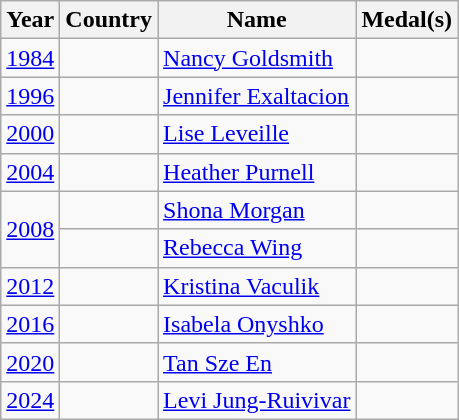<table class="wikitable sortable">
<tr>
<th>Year</th>
<th>Country</th>
<th>Name</th>
<th>Medal(s)</th>
</tr>
<tr>
<td><a href='#'>1984</a></td>
<td></td>
<td><a href='#'>Nancy Goldsmith</a></td>
<td></td>
</tr>
<tr>
<td><a href='#'>1996</a></td>
<td></td>
<td><a href='#'>Jennifer Exaltacion</a></td>
<td></td>
</tr>
<tr>
<td><a href='#'>2000</a></td>
<td></td>
<td><a href='#'>Lise Leveille</a></td>
<td></td>
</tr>
<tr>
<td><a href='#'>2004</a></td>
<td></td>
<td><a href='#'>Heather Purnell</a></td>
<td></td>
</tr>
<tr>
<td rowspan="2"><a href='#'>2008</a></td>
<td></td>
<td><a href='#'>Shona Morgan</a></td>
<td></td>
</tr>
<tr>
<td></td>
<td><a href='#'>Rebecca Wing</a></td>
<td></td>
</tr>
<tr>
<td><a href='#'>2012</a></td>
<td></td>
<td><a href='#'>Kristina Vaculik</a></td>
<td></td>
</tr>
<tr>
<td><a href='#'>2016</a></td>
<td></td>
<td><a href='#'>Isabela Onyshko</a></td>
<td></td>
</tr>
<tr>
<td><a href='#'>2020</a></td>
<td></td>
<td><a href='#'>Tan Sze En</a></td>
<td></td>
</tr>
<tr>
<td><a href='#'>2024</a></td>
<td></td>
<td><a href='#'>Levi Jung-Ruivivar</a></td>
<td></td>
</tr>
</table>
